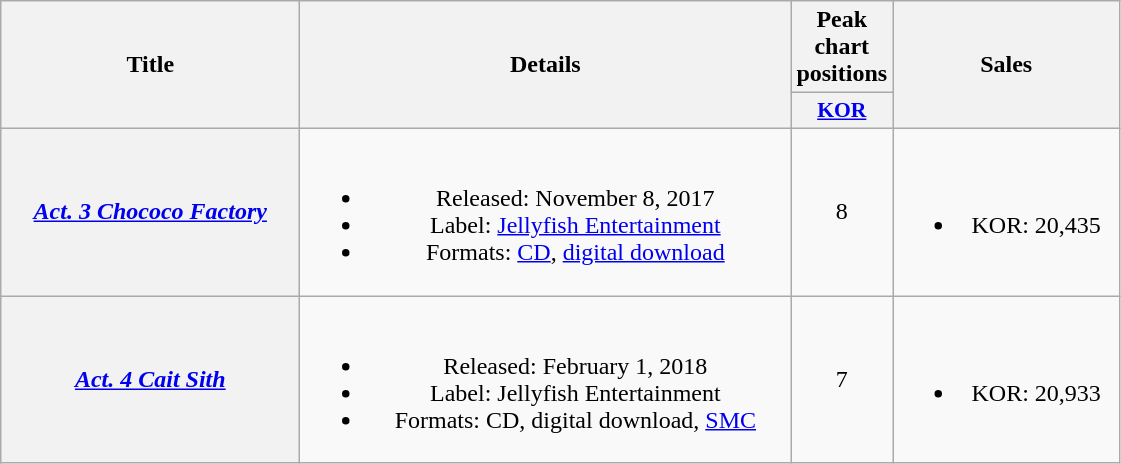<table class="wikitable plainrowheaders" style="text-align:center;">
<tr>
<th scope="col" rowspan="2" style="width:12em;">Title</th>
<th scope="col" rowspan="2" style="width:20em;">Details</th>
<th scope="col" colspan="1">Peak chart positions</th>
<th scope="col" rowspan="2" style="width:9em;">Sales</th>
</tr>
<tr>
<th scope="col" style="width:3em;font-size:90%"><a href='#'>KOR</a><br></th>
</tr>
<tr>
<th scope="row"><em><a href='#'>Act. 3 Chococo Factory</a></em></th>
<td><br><ul><li>Released: November 8, 2017 </li><li>Label: <a href='#'>Jellyfish Entertainment</a></li><li>Formats: <a href='#'>CD</a>, <a href='#'>digital download</a></li></ul></td>
<td>8</td>
<td><br><ul><li>KOR: 20,435</li></ul></td>
</tr>
<tr>
<th scope="row"><em><a href='#'>Act. 4 Cait Sith</a></em></th>
<td><br><ul><li>Released: February 1, 2018 </li><li>Label: Jellyfish Entertainment</li><li>Formats: CD, digital download, <a href='#'>SMC</a></li></ul></td>
<td>7</td>
<td><br><ul><li>KOR: 20,933</li></ul></td>
</tr>
</table>
